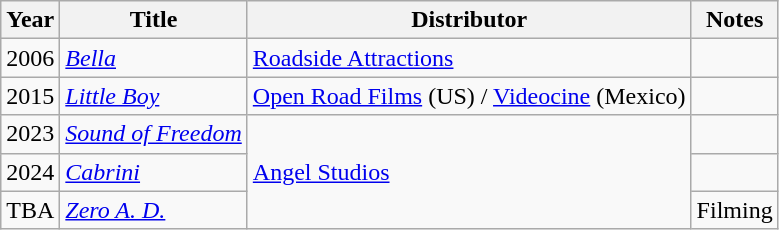<table class="wikitable">
<tr>
<th>Year</th>
<th>Title</th>
<th>Distributor</th>
<th>Notes</th>
</tr>
<tr>
<td>2006</td>
<td><em><a href='#'>Bella</a></em></td>
<td><a href='#'>Roadside Attractions</a></td>
<td></td>
</tr>
<tr>
<td>2015</td>
<td><em><a href='#'>Little Boy</a></em></td>
<td><a href='#'>Open Road Films</a> (US) / <a href='#'>Videocine</a> (Mexico)</td>
<td></td>
</tr>
<tr>
<td>2023</td>
<td><em><a href='#'>Sound of Freedom</a></em></td>
<td rowspan=3><a href='#'>Angel Studios</a></td>
<td></td>
</tr>
<tr>
<td>2024</td>
<td><em><a href='#'>Cabrini</a></em></td>
<td></td>
</tr>
<tr>
<td>TBA</td>
<td><em><a href='#'>Zero A. D.</a></em></td>
<td>Filming</td>
</tr>
</table>
